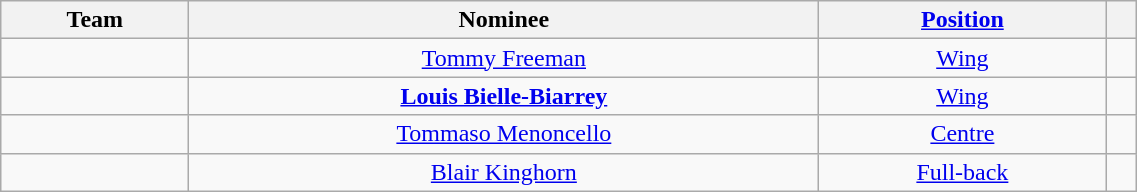<table class="wikitable sortable" style="text-align:center;width:60%">
<tr>
<th>Team</th>
<th>Nominee</th>
<th><a href='#'>Position</a></th>
<th></th>
</tr>
<tr>
<td align=left></td>
<td><a href='#'>Tommy Freeman</a></td>
<td><a href='#'>Wing</a></td>
<td></td>
</tr>
<tr>
<td align=left></td>
<td><strong><a href='#'>Louis Bielle-Biarrey</a></strong></td>
<td><a href='#'>Wing</a></td>
<td></td>
</tr>
<tr>
<td align=left></td>
<td><a href='#'>Tommaso Menoncello</a></td>
<td><a href='#'>Centre</a></td>
<td></td>
</tr>
<tr>
<td align=left></td>
<td><a href='#'>Blair Kinghorn</a></td>
<td><a href='#'>Full-back</a></td>
<td></td>
</tr>
</table>
